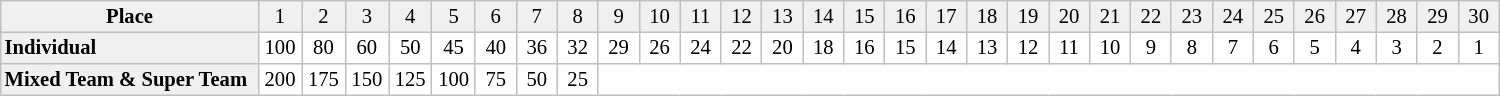<table border="1" cellpadding="2" cellspacing="0" style="border:1px solid #C0C0C0; border-collapse:collapse; font-size:86%; margin-top:1em; text-align:center" width="1000">
<tr bgcolor="#F0F0F0">
<td width=200><strong>Place</strong></td>
<td width=25>1</td>
<td width=25>2</td>
<td width=25>3</td>
<td width=25>4</td>
<td width=25>5</td>
<td width=25>6</td>
<td width=25>7</td>
<td width=25>8</td>
<td width=25>9</td>
<td width=25>10</td>
<td width=25>11</td>
<td width=25>12</td>
<td width=25>13</td>
<td width=25>14</td>
<td width=25>15</td>
<td width=25>16</td>
<td width=25>17</td>
<td width=25>18</td>
<td width=25>19</td>
<td width=25>20</td>
<td width=25>21</td>
<td width=25>22</td>
<td width=25>23</td>
<td width=25>24</td>
<td width=25>25</td>
<td width=25>26</td>
<td width=25>27</td>
<td width=25>28</td>
<td width=25>29</td>
<td width=25>30</td>
</tr>
<tr>
<td bgcolor="#F0F0F0" align=left><strong>Individual</strong></td>
<td>100</td>
<td>80</td>
<td>60</td>
<td>50</td>
<td>45</td>
<td>40</td>
<td>36</td>
<td>32</td>
<td>29</td>
<td>26</td>
<td>24</td>
<td>22</td>
<td>20</td>
<td>18</td>
<td>16</td>
<td>15</td>
<td>14</td>
<td>13</td>
<td>12</td>
<td>11</td>
<td>10</td>
<td>9</td>
<td>8</td>
<td>7</td>
<td>6</td>
<td>5</td>
<td>4</td>
<td>3</td>
<td>2</td>
<td>1</td>
</tr>
<tr>
<td bgcolor="#F0F0F0" align=left><strong>Mixed Team & Super Team</strong></td>
<td>200</td>
<td>175</td>
<td>150</td>
<td>125</td>
<td>100</td>
<td>75</td>
<td>50</td>
<td>25</td>
</tr>
</table>
